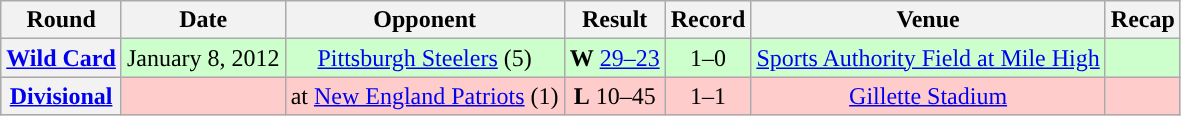<table class="wikitable" style="text-align:center">
<tr>
<th>Round</th>
<th>Date</th>
<th>Opponent</th>
<th>Result</th>
<th>Record</th>
<th>Venue</th>
<th>Recap</th>
</tr>
<tr style="background:#cfc">
<th><a href='#'>Wild Card</a></th>
<td>January 8, 2012</td>
<td><a href='#'>Pittsburgh Steelers</a> (5)</td>
<td><strong>W</strong> <a href='#'>29–23 </a></td>
<td>1–0</td>
<td><a href='#'>Sports Authority Field at Mile High</a></td>
<td></td>
</tr>
<tr style="background:#fcc">
<th><a href='#'>Divisional</a></th>
<td></td>
<td>at <a href='#'>New England Patriots</a> (1)</td>
<td><strong>L</strong> 10–45</td>
<td>1–1</td>
<td><a href='#'>Gillette Stadium</a></td>
<td></td>
</tr>
</table>
